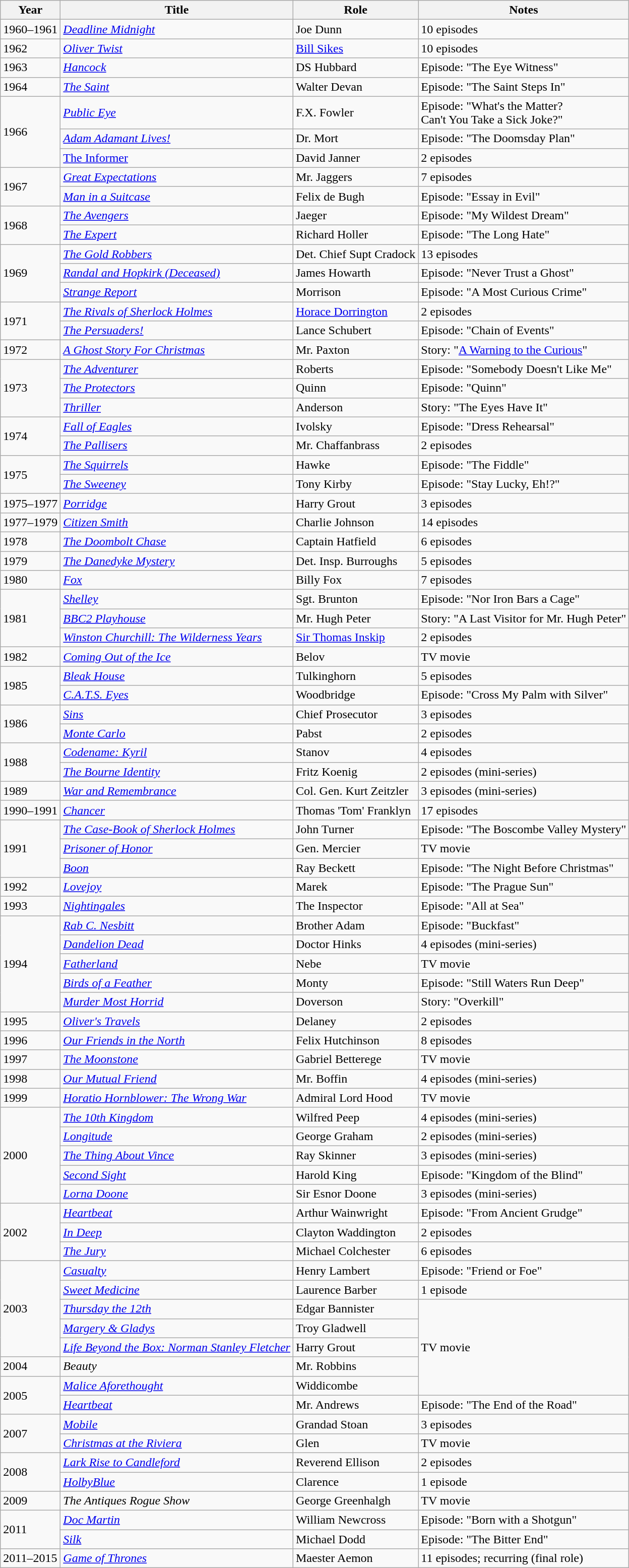<table class="wikitable sortable">
<tr>
<th>Year</th>
<th>Title</th>
<th>Role</th>
<th>Notes</th>
</tr>
<tr>
<td>1960–1961</td>
<td><em><a href='#'>Deadline Midnight</a></em></td>
<td>Joe Dunn</td>
<td>10 episodes</td>
</tr>
<tr>
<td>1962</td>
<td><em><a href='#'>Oliver Twist</a></em></td>
<td><a href='#'>Bill Sikes</a></td>
<td>10 episodes</td>
</tr>
<tr>
<td>1963</td>
<td><em><a href='#'>Hancock</a></em></td>
<td>DS Hubbard</td>
<td>Episode: "The Eye Witness"</td>
</tr>
<tr>
<td>1964</td>
<td><em><a href='#'>The Saint</a></em></td>
<td>Walter Devan</td>
<td>Episode: "The Saint Steps In"</td>
</tr>
<tr>
<td rowspan="3">1966</td>
<td><em><a href='#'>Public Eye</a></em></td>
<td>F.X. Fowler</td>
<td>Episode: "What's the Matter?<br>Can't You Take a Sick Joke?"</td>
</tr>
<tr>
<td><em><a href='#'>Adam Adamant Lives!</a></em></td>
<td>Dr. Mort</td>
<td>Episode: "The Doomsday Plan"</td>
</tr>
<tr>
<td><a href='#'>The Informer</a></td>
<td>David Janner</td>
<td>2 episodes</td>
</tr>
<tr>
<td rowspan="2">1967</td>
<td><em><a href='#'>Great Expectations</a></em></td>
<td>Mr. Jaggers</td>
<td>7 episodes</td>
</tr>
<tr>
<td><em><a href='#'>Man in a Suitcase</a></em></td>
<td>Felix de Bugh</td>
<td>Episode: "Essay in Evil"</td>
</tr>
<tr>
<td rowspan="2">1968</td>
<td><em><a href='#'>The Avengers</a></em></td>
<td>Jaeger</td>
<td>Episode: "My Wildest Dream"</td>
</tr>
<tr>
<td><em><a href='#'>The Expert</a></em></td>
<td>Richard Holler</td>
<td>Episode: "The Long Hate"</td>
</tr>
<tr>
<td rowspan="3">1969</td>
<td><em><a href='#'>The Gold Robbers</a></em></td>
<td>Det. Chief Supt Cradock</td>
<td>13 episodes</td>
</tr>
<tr>
<td><em><a href='#'>Randal and Hopkirk (Deceased)</a></em></td>
<td>James Howarth</td>
<td>Episode: "Never Trust a Ghost"</td>
</tr>
<tr>
<td><em><a href='#'>Strange Report</a></em></td>
<td>Morrison</td>
<td>Episode: "A Most Curious Crime"</td>
</tr>
<tr>
<td rowspan="2">1971</td>
<td data-sort-value="Rivals of Sherlock Holmes, The"><em><a href='#'>The Rivals of Sherlock Holmes</a></em></td>
<td><a href='#'>Horace Dorrington</a></td>
<td>2 episodes</td>
</tr>
<tr>
<td><em><a href='#'>The Persuaders!</a></em></td>
<td>Lance Schubert</td>
<td>Episode: "Chain of Events"</td>
</tr>
<tr>
<td>1972</td>
<td><em><a href='#'>A Ghost Story For Christmas</a></em></td>
<td>Mr. Paxton</td>
<td>Story: "<a href='#'>A Warning to the Curious</a>"</td>
</tr>
<tr>
<td rowspan="3">1973</td>
<td><em><a href='#'>The Adventurer</a></em></td>
<td>Roberts</td>
<td>Episode: "Somebody Doesn't Like Me"</td>
</tr>
<tr>
<td><em><a href='#'>The Protectors</a></em></td>
<td>Quinn</td>
<td>Episode: "Quinn"</td>
</tr>
<tr>
<td><em><a href='#'>Thriller</a></em></td>
<td>Anderson</td>
<td>Story: "The Eyes Have It"</td>
</tr>
<tr>
<td rowspan="2">1974</td>
<td><em><a href='#'>Fall of Eagles</a></em></td>
<td>Ivolsky</td>
<td>Episode: "Dress Rehearsal"</td>
</tr>
<tr>
<td><em><a href='#'>The Pallisers</a></em></td>
<td>Mr. Chaffanbrass</td>
<td>2 episodes</td>
</tr>
<tr>
<td rowspan="2">1975</td>
<td><em><a href='#'>The Squirrels</a></em></td>
<td>Hawke</td>
<td>Episode: "The Fiddle"</td>
</tr>
<tr>
<td><em><a href='#'>The Sweeney</a></em></td>
<td>Tony Kirby</td>
<td>Episode: "Stay Lucky, Eh!?"</td>
</tr>
<tr>
<td>1975–1977</td>
<td><em><a href='#'>Porridge</a></em></td>
<td>Harry Grout</td>
<td>3 episodes</td>
</tr>
<tr>
<td>1977–1979</td>
<td><em><a href='#'>Citizen Smith</a></em></td>
<td>Charlie Johnson</td>
<td>14 episodes</td>
</tr>
<tr>
<td>1978</td>
<td data-sort-value="Doombolt Chase, The"><em><a href='#'>The Doombolt Chase</a></em></td>
<td>Captain Hatfield</td>
<td>6 episodes</td>
</tr>
<tr>
<td>1979</td>
<td data-sort-value="Danedyke Mystery, The"><em><a href='#'>The Danedyke Mystery</a></em></td>
<td>Det. Insp. Burroughs</td>
<td>5 episodes</td>
</tr>
<tr>
<td>1980</td>
<td><em><a href='#'>Fox</a></em></td>
<td>Billy Fox</td>
<td>7 episodes</td>
</tr>
<tr>
<td rowspan="3">1981</td>
<td><em><a href='#'>Shelley</a></em></td>
<td>Sgt. Brunton</td>
<td>Episode: "Nor Iron Bars a Cage"</td>
</tr>
<tr>
<td><em><a href='#'>BBC2 Playhouse</a></em></td>
<td>Mr. Hugh Peter</td>
<td>Story: "A Last Visitor for Mr. Hugh Peter"</td>
</tr>
<tr>
<td><em><a href='#'>Winston Churchill: The Wilderness Years</a></em></td>
<td><a href='#'>Sir Thomas Inskip</a></td>
<td>2 episodes</td>
</tr>
<tr>
<td>1982</td>
<td><em><a href='#'>Coming Out of the Ice</a></em></td>
<td>Belov</td>
<td>TV movie</td>
</tr>
<tr>
<td rowspan="2">1985</td>
<td><em><a href='#'>Bleak House</a></em></td>
<td>Tulkinghorn</td>
<td>5 episodes</td>
</tr>
<tr>
<td><em><a href='#'>C.A.T.S. Eyes</a></em></td>
<td>Woodbridge</td>
<td>Episode: "Cross My Palm with Silver"</td>
</tr>
<tr>
<td rowspan="2">1986</td>
<td><em><a href='#'>Sins</a></em></td>
<td>Chief Prosecutor</td>
<td>3 episodes</td>
</tr>
<tr>
<td><em><a href='#'>Monte Carlo</a></em></td>
<td>Pabst</td>
<td>2 episodes</td>
</tr>
<tr>
<td rowspan="2">1988</td>
<td><em><a href='#'>Codename: Kyril</a></em></td>
<td>Stanov</td>
<td>4 episodes</td>
</tr>
<tr>
<td><a href='#'><em>The Bourne Identity</em></a></td>
<td>Fritz Koenig</td>
<td>2 episodes (mini-series)</td>
</tr>
<tr>
<td>1989</td>
<td><em><a href='#'>War and Remembrance</a></em></td>
<td>Col. Gen. Kurt Zeitzler</td>
<td>3 episodes (mini-series)</td>
</tr>
<tr>
<td>1990–1991</td>
<td><em><a href='#'>Chancer</a></em></td>
<td>Thomas 'Tom' Franklyn</td>
<td>17 episodes</td>
</tr>
<tr>
<td rowspan="3">1991</td>
<td data-sort-value="Case-Book of Sherlock Holmes, The"><em><a href='#'>The Case-Book of Sherlock Holmes</a></em></td>
<td>John Turner</td>
<td>Episode: "The Boscombe Valley Mystery"</td>
</tr>
<tr>
<td><em><a href='#'>Prisoner of Honor</a></em></td>
<td>Gen. Mercier</td>
<td>TV movie</td>
</tr>
<tr>
<td><em><a href='#'>Boon</a></em></td>
<td>Ray Beckett</td>
<td>Episode: "The Night Before Christmas"</td>
</tr>
<tr>
<td>1992</td>
<td><em><a href='#'>Lovejoy</a></em></td>
<td>Marek</td>
<td>Episode: "The Prague Sun"</td>
</tr>
<tr>
<td>1993</td>
<td><em><a href='#'>Nightingales</a></em></td>
<td>The Inspector</td>
<td>Episode: "All at Sea"</td>
</tr>
<tr>
<td rowspan="5">1994</td>
<td><em><a href='#'>Rab C. Nesbitt</a></em></td>
<td>Brother Adam</td>
<td>Episode: "Buckfast"</td>
</tr>
<tr>
<td><em><a href='#'>Dandelion Dead</a></em></td>
<td>Doctor Hinks</td>
<td>4 episodes (mini-series)</td>
</tr>
<tr>
<td><em><a href='#'>Fatherland</a></em></td>
<td>Nebe</td>
<td>TV movie</td>
</tr>
<tr>
<td><em><a href='#'>Birds of a Feather</a></em></td>
<td>Monty</td>
<td>Episode: "Still Waters Run Deep"</td>
</tr>
<tr>
<td><em><a href='#'>Murder Most Horrid</a></em></td>
<td>Doverson</td>
<td>Story: "Overkill"</td>
</tr>
<tr>
<td>1995</td>
<td><a href='#'><em>Oliver's Travels</em></a></td>
<td>Delaney</td>
<td>2 episodes</td>
</tr>
<tr>
<td>1996</td>
<td><em><a href='#'>Our Friends in the North</a></em></td>
<td>Felix Hutchinson</td>
<td>8 episodes</td>
</tr>
<tr>
<td>1997</td>
<td><em><a href='#'>The Moonstone</a></em></td>
<td>Gabriel Betterege</td>
<td>TV movie</td>
</tr>
<tr>
<td>1998</td>
<td><em><a href='#'>Our Mutual Friend</a></em></td>
<td>Mr. Boffin</td>
<td>4 episodes (mini-series)</td>
</tr>
<tr>
<td>1999</td>
<td><em><a href='#'>Horatio Hornblower: The Wrong War</a></em></td>
<td>Admiral Lord Hood</td>
<td>TV movie</td>
</tr>
<tr>
<td rowspan="5">2000</td>
<td><a href='#'><em>The 10th Kingdom</em></a></td>
<td>Wilfred Peep</td>
<td>4 episodes (mini-series)</td>
</tr>
<tr>
<td><em><a href='#'>Longitude</a></em></td>
<td>George Graham</td>
<td>2 episodes (mini-series)</td>
</tr>
<tr>
<td><em><a href='#'>The Thing About Vince</a></em></td>
<td>Ray Skinner</td>
<td>3 episodes (mini-series)</td>
</tr>
<tr>
<td><em><a href='#'>Second Sight</a></em></td>
<td>Harold King</td>
<td>Episode: "Kingdom of the Blind"</td>
</tr>
<tr>
<td><em><a href='#'>Lorna Doone</a></em></td>
<td>Sir Esnor Doone</td>
<td>3 episodes (mini-series)</td>
</tr>
<tr>
<td rowspan="3">2002</td>
<td><em><a href='#'>Heartbeat</a></em></td>
<td>Arthur Wainwright</td>
<td>Episode: "From Ancient Grudge"</td>
</tr>
<tr>
<td><em><a href='#'>In Deep</a></em></td>
<td>Clayton Waddington</td>
<td>2 episodes</td>
</tr>
<tr>
<td data-sort-value="Jury, The"><em><a href='#'>The Jury</a></em></td>
<td>Michael Colchester</td>
<td>6 episodes</td>
</tr>
<tr>
<td rowspan="5">2003</td>
<td><em><a href='#'>Casualty</a></em></td>
<td>Henry Lambert</td>
<td>Episode: "Friend or Foe"</td>
</tr>
<tr>
<td><em><a href='#'>Sweet Medicine</a></em></td>
<td>Laurence Barber</td>
<td>1 episode</td>
</tr>
<tr>
<td><em><a href='#'>Thursday the 12th</a></em></td>
<td>Edgar Bannister</td>
<td rowspan=5>TV movie</td>
</tr>
<tr>
<td><em><a href='#'>Margery & Gladys</a></em></td>
<td>Troy Gladwell</td>
</tr>
<tr>
<td><em><a href='#'>Life Beyond the Box: Norman Stanley Fletcher</a></em></td>
<td>Harry Grout</td>
</tr>
<tr>
<td>2004</td>
<td><em>Beauty</em></td>
<td>Mr. Robbins</td>
</tr>
<tr>
<td rowspan=2>2005</td>
<td><em><a href='#'>Malice Aforethought</a></em></td>
<td>Widdicombe</td>
</tr>
<tr>
<td><em><a href='#'>Heartbeat</a></em></td>
<td>Mr. Andrews</td>
<td>Episode: "The End of the Road"</td>
</tr>
<tr>
<td rowspan=2>2007</td>
<td><em><a href='#'>Mobile</a></em></td>
<td>Grandad Stoan</td>
<td>3 episodes</td>
</tr>
<tr>
<td><em><a href='#'>Christmas at the Riviera</a></em></td>
<td>Glen</td>
<td>TV movie</td>
</tr>
<tr>
<td rowspan=2>2008</td>
<td><em><a href='#'>Lark Rise to Candleford</a></em></td>
<td>Reverend Ellison</td>
<td>2 episodes</td>
</tr>
<tr>
<td><em><a href='#'>HolbyBlue</a></em></td>
<td>Clarence</td>
<td>1 episode</td>
</tr>
<tr>
<td>2009</td>
<td data-sort-value="Antiques Rogue Show, The"><em>The Antiques Rogue Show</em></td>
<td>George Greenhalgh</td>
<td>TV movie</td>
</tr>
<tr>
<td rowspan=2>2011</td>
<td><em><a href='#'>Doc Martin</a></em></td>
<td>William Newcross</td>
<td>Episode: "Born with a Shotgun"</td>
</tr>
<tr>
<td><em><a href='#'>Silk</a></em></td>
<td>Michael Dodd</td>
<td>Episode: "The Bitter End"</td>
</tr>
<tr>
<td>2011–2015</td>
<td><em><a href='#'>Game of Thrones</a></em></td>
<td>Maester Aemon</td>
<td>11 episodes; recurring (final role)</td>
</tr>
</table>
